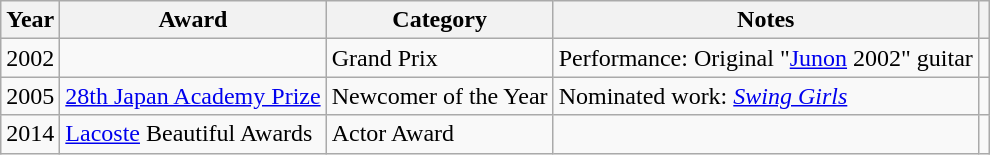<table class="wikitable">
<tr>
<th>Year</th>
<th>Award</th>
<th>Category</th>
<th>Notes</th>
<th></th>
</tr>
<tr>
<td>2002</td>
<td></td>
<td>Grand Prix</td>
<td>Performance: Original "<a href='#'>Junon</a> 2002" guitar</td>
<td></td>
</tr>
<tr>
<td>2005</td>
<td><a href='#'>28th Japan Academy Prize</a></td>
<td>Newcomer of the Year</td>
<td>Nominated work: <em><a href='#'>Swing Girls</a></em></td>
<td></td>
</tr>
<tr>
<td>2014</td>
<td><a href='#'>Lacoste</a> Beautiful Awards</td>
<td>Actor Award</td>
<td></td>
<td></td>
</tr>
</table>
